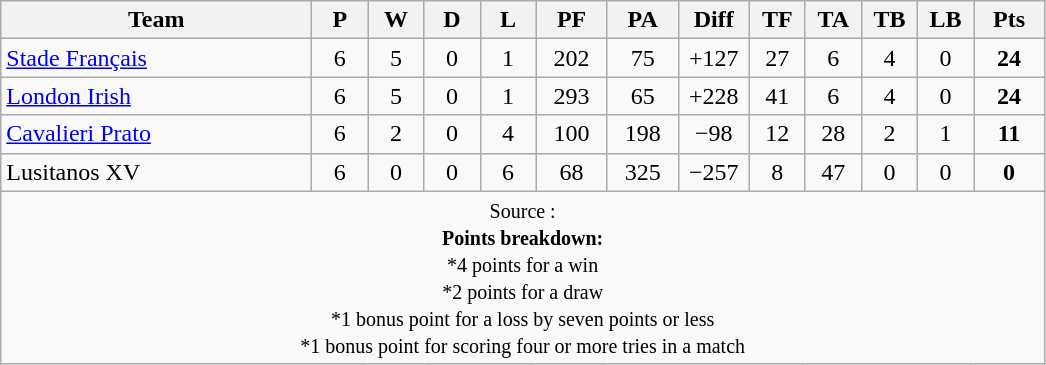<table class="wikitable" style="text-align: center;">
<tr>
<th style="width:200px;">Team</th>
<th width="30">P</th>
<th width="30">W</th>
<th width="30">D</th>
<th width="30">L</th>
<th width="40">PF</th>
<th width="40">PA</th>
<th width="40">Diff</th>
<th width="30">TF</th>
<th width="30">TA</th>
<th width="30">TB</th>
<th width="30">LB</th>
<th width="40">Pts</th>
</tr>
<tr>
<td align=left> <a href='#'>Stade Français</a></td>
<td>6</td>
<td>5</td>
<td>0</td>
<td>1</td>
<td>202</td>
<td>75</td>
<td>+127</td>
<td>27</td>
<td>6</td>
<td>4</td>
<td>0</td>
<td><strong>24</strong></td>
</tr>
<tr>
<td align=left> <a href='#'>London Irish</a></td>
<td>6</td>
<td>5</td>
<td>0</td>
<td>1</td>
<td>293</td>
<td>65</td>
<td>+228</td>
<td>41</td>
<td>6</td>
<td>4</td>
<td>0</td>
<td><strong>24</strong></td>
</tr>
<tr>
<td align=left> <a href='#'>Cavalieri Prato</a></td>
<td>6</td>
<td>2</td>
<td>0</td>
<td>4</td>
<td>100</td>
<td>198</td>
<td>−98</td>
<td>12</td>
<td>28</td>
<td>2</td>
<td>1</td>
<td><strong>11</strong></td>
</tr>
<tr>
<td align=left> Lusitanos XV</td>
<td>6</td>
<td>0</td>
<td>0</td>
<td>6</td>
<td>68</td>
<td>325</td>
<td>−257</td>
<td>8</td>
<td>47</td>
<td>0</td>
<td>0</td>
<td><strong>0</strong></td>
</tr>
<tr |align=left|>
<td colspan="14" style="border:0px"><small>Source : <br><strong>Points breakdown:</strong><br>*4 points for a win<br>*2 points for a draw<br>*1 bonus point for a loss by seven points or less<br>*1 bonus point for scoring four or more tries in a match</small></td>
</tr>
</table>
